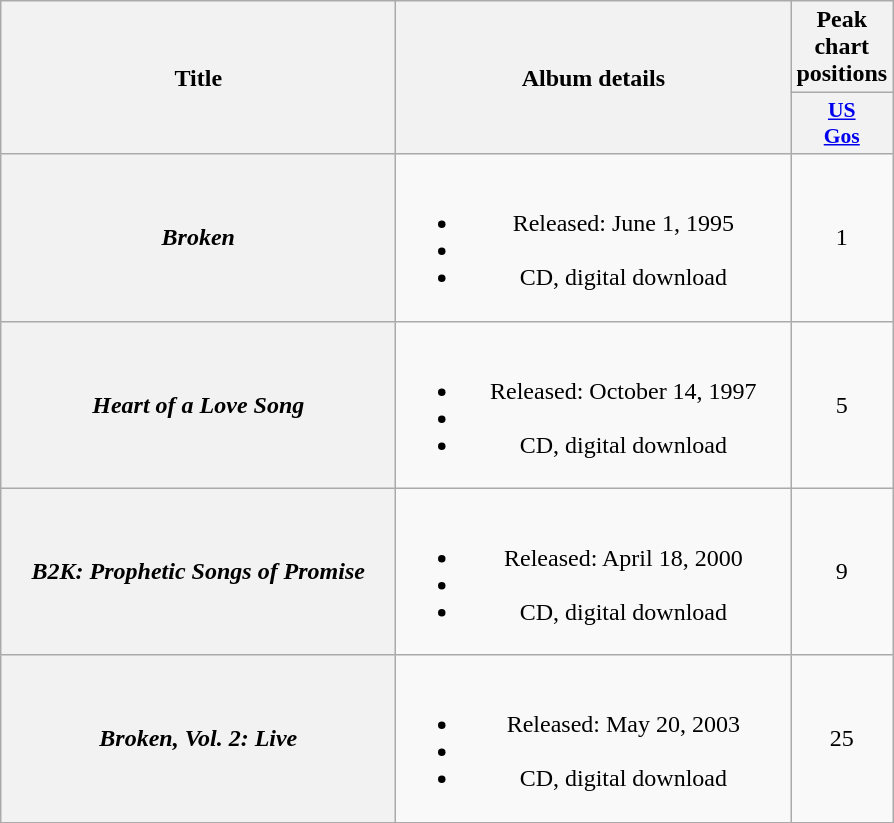<table class="wikitable plainrowheaders" style="text-align:center;">
<tr>
<th scope="col" rowspan="2" style="width:16em;">Title</th>
<th scope="col" rowspan="2" style="width:16em;">Album details</th>
<th scope="col" colspan="1">Peak chart positions</th>
</tr>
<tr>
<th style="width:3em; font-size:90%"><a href='#'>US<br>Gos</a></th>
</tr>
<tr>
<th scope="row"><em>Broken</em></th>
<td><br><ul><li>Released: June 1, 1995</li><li></li><li>CD, digital download</li></ul></td>
<td>1</td>
</tr>
<tr>
<th scope="row"><em>Heart of a Love Song</em></th>
<td><br><ul><li>Released: October 14, 1997</li><li></li><li>CD, digital download</li></ul></td>
<td>5</td>
</tr>
<tr>
<th scope="row"><em>B2K: Prophetic Songs of Promise</em></th>
<td><br><ul><li>Released: April 18, 2000</li><li></li><li>CD, digital download</li></ul></td>
<td>9</td>
</tr>
<tr>
<th scope="row"><em>Broken, Vol. 2: Live</em></th>
<td><br><ul><li>Released: May 20, 2003</li><li></li><li>CD, digital download</li></ul></td>
<td>25</td>
</tr>
</table>
